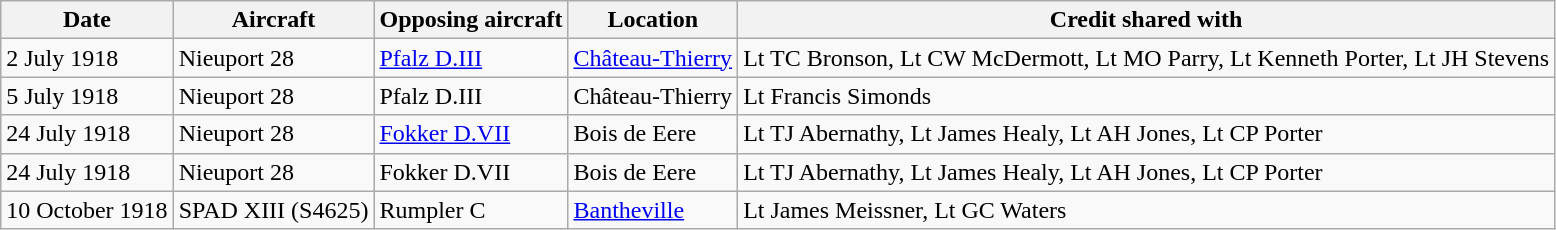<table class="wikitable">
<tr>
<th>Date</th>
<th>Aircraft</th>
<th>Opposing aircraft</th>
<th>Location</th>
<th>Credit shared with</th>
</tr>
<tr>
<td>2 July 1918</td>
<td>Nieuport 28</td>
<td><a href='#'>Pfalz D.III</a></td>
<td><a href='#'>Château-Thierry</a></td>
<td>Lt TC Bronson, Lt CW McDermott, Lt MO Parry, Lt Kenneth Porter, Lt JH Stevens</td>
</tr>
<tr>
<td>5 July 1918</td>
<td>Nieuport 28</td>
<td>Pfalz D.III</td>
<td>Château-Thierry</td>
<td>Lt Francis Simonds</td>
</tr>
<tr>
<td>24 July 1918</td>
<td>Nieuport 28</td>
<td><a href='#'>Fokker D.VII</a></td>
<td>Bois de Eere</td>
<td>Lt TJ Abernathy, Lt James Healy, Lt AH Jones, Lt CP Porter</td>
</tr>
<tr>
<td>24 July 1918</td>
<td>Nieuport 28</td>
<td>Fokker D.VII</td>
<td>Bois de Eere</td>
<td>Lt TJ Abernathy, Lt James Healy, Lt AH Jones, Lt CP Porter</td>
</tr>
<tr>
<td>10 October 1918</td>
<td>SPAD XIII (S4625)</td>
<td>Rumpler C</td>
<td><a href='#'>Bantheville</a></td>
<td>Lt James Meissner, Lt GC Waters</td>
</tr>
</table>
